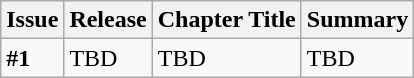<table class="wikitable">
<tr>
<th>Issue</th>
<th>Release</th>
<th>Chapter Title</th>
<th>Summary</th>
</tr>
<tr>
<td><strong>#1</strong></td>
<td>TBD</td>
<td>TBD</td>
<td>TBD</td>
</tr>
</table>
